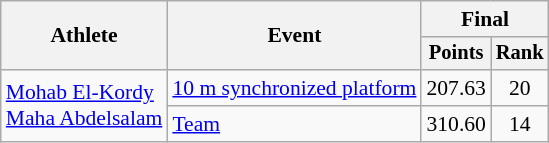<table class=wikitable style="font-size:90%;">
<tr>
<th rowspan="2">Athlete</th>
<th rowspan="2">Event</th>
<th colspan="2">Final</th>
</tr>
<tr style="font-size:95%">
<th>Points</th>
<th>Rank</th>
</tr>
<tr align=center>
<td align=left rowspan=2><a href='#'>Mohab El-Kordy</a><br><a href='#'>Maha Abdelsalam</a></td>
<td align=left><a href='#'>10 m synchronized platform</a></td>
<td>207.63</td>
<td>20</td>
</tr>
<tr align=center>
<td align=left><a href='#'>Team</a></td>
<td>310.60</td>
<td>14</td>
</tr>
</table>
